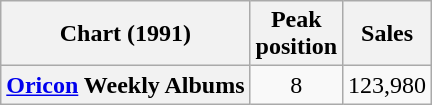<table class="wikitable sortable plainrowheaders">
<tr>
<th scope="col">Chart (1991)</th>
<th scope="col">Peak<br>position</th>
<th scope="col">Sales</th>
</tr>
<tr>
<th scope="row"><a href='#'>Oricon</a> Weekly Albums</th>
<td align="center">8</td>
<td align="center">123,980</td>
</tr>
</table>
